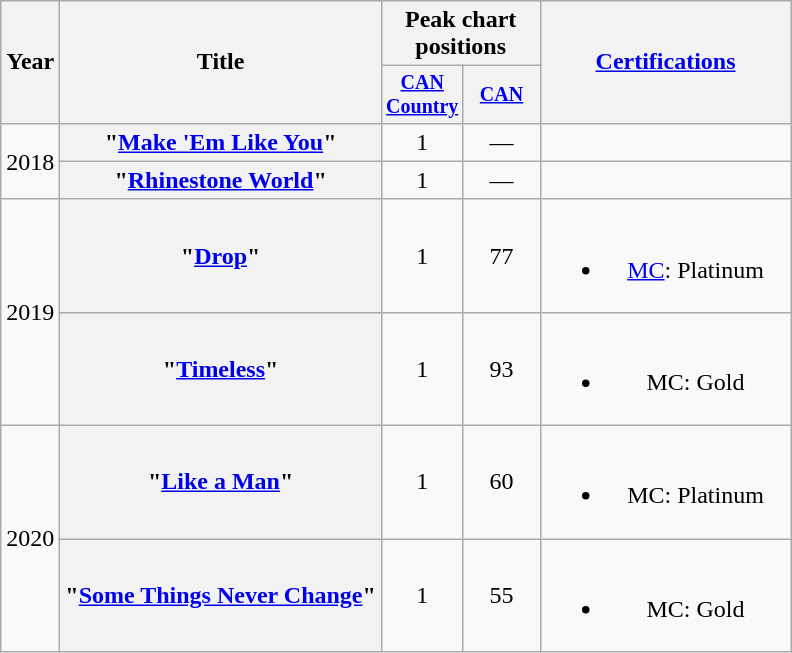<table class="wikitable plainrowheaders" style="text-align:center;">
<tr>
<th rowspan="2">Year</th>
<th rowspan="2">Title</th>
<th colspan="2">Peak chart<br>positions</th>
<th rowspan="2" style="width:10em;"><a href='#'>Certifications</a></th>
</tr>
<tr style="font-size:smaller;">
<th width="45"><a href='#'>CAN Country</a><br></th>
<th width="45"><a href='#'>CAN</a><br></th>
</tr>
<tr>
<td rowspan="2">2018</td>
<th scope="row">"<a href='#'>Make 'Em Like You</a>"</th>
<td>1</td>
<td>—</td>
<td></td>
</tr>
<tr>
<th scope="row">"<a href='#'>Rhinestone World</a>"</th>
<td>1</td>
<td>—</td>
<td></td>
</tr>
<tr>
<td rowspan="2">2019</td>
<th scope="row">"<a href='#'>Drop</a>"</th>
<td>1</td>
<td>77</td>
<td><br><ul><li><a href='#'>MC</a>: Platinum</li></ul></td>
</tr>
<tr>
<th scope="row">"<a href='#'>Timeless</a>"</th>
<td>1</td>
<td>93</td>
<td><br><ul><li>MC: Gold</li></ul></td>
</tr>
<tr>
<td rowspan="2">2020</td>
<th scope="row">"<a href='#'>Like a Man</a>"</th>
<td>1</td>
<td>60</td>
<td><br><ul><li>MC: Platinum</li></ul></td>
</tr>
<tr>
<th scope="row">"<a href='#'>Some Things Never Change</a>"<br></th>
<td>1</td>
<td>55</td>
<td><br><ul><li>MC: Gold</li></ul></td>
</tr>
</table>
